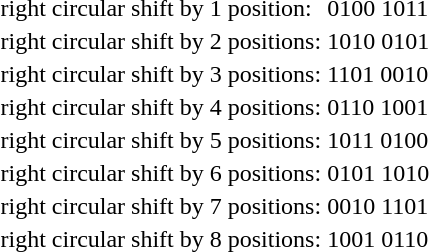<table style="float:left;">
<tr>
<td>right circular shift by 1 position:</td>
<td>0100 1011</td>
</tr>
<tr>
<td>right circular shift by 2 positions:</td>
<td>1010 0101</td>
</tr>
<tr>
<td>right circular shift by 3 positions:</td>
<td>1101 0010</td>
</tr>
<tr>
<td>right circular shift by 4 positions:</td>
<td>0110 1001</td>
</tr>
<tr>
<td>right circular shift by 5 positions:</td>
<td>1011 0100</td>
</tr>
<tr>
<td>right circular shift by 6 positions:</td>
<td>0101 1010</td>
</tr>
<tr>
<td>right circular shift by 7 positions:</td>
<td>0010 1101</td>
</tr>
<tr>
<td>right circular shift by 8 positions:</td>
<td>1001 0110</td>
</tr>
</table>
